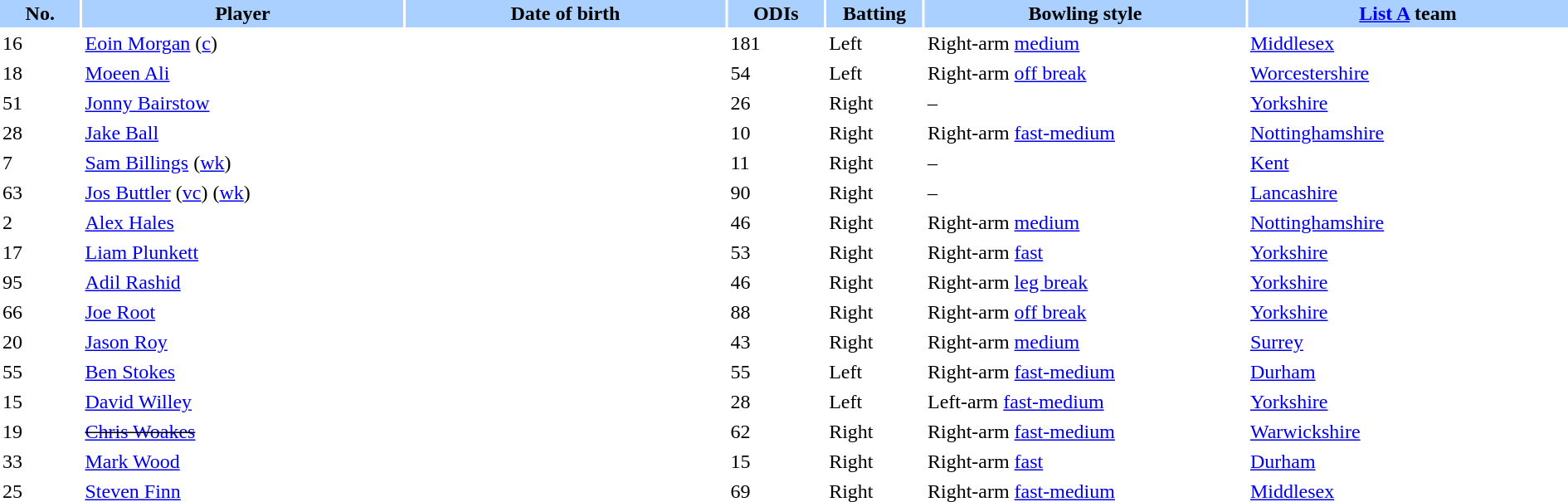<table border="0" cellspacing="2" cellpadding="2" style="width:100%;">
<tr style="background:#aad0ff;">
<th width = 5%>No.</th>
<th width = 20%>Player</th>
<th width=20%>Date of birth</th>
<th width=6%>ODIs</th>
<th width=6%>Batting</th>
<th width=20%>Bowling style</th>
<th width=20%><a href='#'>List A</a> team</th>
</tr>
<tr>
<td>16</td>
<td><a href='#'>Eoin Morgan</a> (<a href='#'>c</a>)</td>
<td></td>
<td>181</td>
<td>Left</td>
<td>Right-arm <a href='#'>medium</a></td>
<td> <a href='#'>Middlesex</a></td>
</tr>
<tr>
<td>18</td>
<td><a href='#'>Moeen Ali</a></td>
<td></td>
<td>54</td>
<td>Left</td>
<td>Right-arm <a href='#'>off break</a></td>
<td> <a href='#'>Worcestershire</a></td>
</tr>
<tr>
<td>51</td>
<td><a href='#'>Jonny Bairstow</a></td>
<td></td>
<td>26</td>
<td>Right</td>
<td>–</td>
<td> <a href='#'>Yorkshire</a></td>
</tr>
<tr>
<td>28</td>
<td><a href='#'>Jake Ball</a></td>
<td></td>
<td>10</td>
<td>Right</td>
<td>Right-arm <a href='#'>fast-medium</a></td>
<td> <a href='#'>Nottinghamshire</a></td>
</tr>
<tr>
<td>7</td>
<td><a href='#'>Sam Billings</a> (<a href='#'>wk</a>)</td>
<td></td>
<td>11</td>
<td>Right</td>
<td>–</td>
<td> <a href='#'>Kent</a></td>
</tr>
<tr>
<td>63</td>
<td><a href='#'>Jos Buttler</a> (<a href='#'>vc</a>) (<a href='#'>wk</a>)</td>
<td></td>
<td>90</td>
<td>Right</td>
<td>–</td>
<td> <a href='#'>Lancashire</a></td>
</tr>
<tr>
<td>2</td>
<td><a href='#'>Alex Hales</a></td>
<td></td>
<td>46</td>
<td>Right</td>
<td>Right-arm <a href='#'>medium</a></td>
<td> <a href='#'>Nottinghamshire</a></td>
</tr>
<tr>
<td>17</td>
<td><a href='#'>Liam Plunkett</a></td>
<td></td>
<td>53</td>
<td>Right</td>
<td>Right-arm <a href='#'>fast</a></td>
<td> <a href='#'>Yorkshire</a></td>
</tr>
<tr>
<td>95</td>
<td><a href='#'>Adil Rashid</a></td>
<td></td>
<td>46</td>
<td>Right</td>
<td>Right-arm <a href='#'>leg break</a></td>
<td> <a href='#'>Yorkshire</a></td>
</tr>
<tr>
<td>66</td>
<td><a href='#'>Joe Root</a></td>
<td></td>
<td>88</td>
<td>Right</td>
<td>Right-arm <a href='#'>off break</a></td>
<td> <a href='#'>Yorkshire</a></td>
</tr>
<tr>
<td>20</td>
<td><a href='#'>Jason Roy</a></td>
<td></td>
<td>43</td>
<td>Right</td>
<td>Right-arm <a href='#'>medium</a></td>
<td> <a href='#'>Surrey</a></td>
</tr>
<tr>
<td>55</td>
<td><a href='#'>Ben Stokes</a></td>
<td></td>
<td>55</td>
<td>Left</td>
<td>Right-arm <a href='#'>fast-medium</a></td>
<td> <a href='#'>Durham</a></td>
</tr>
<tr>
<td>15</td>
<td><a href='#'>David Willey</a></td>
<td></td>
<td>28</td>
<td>Left</td>
<td>Left-arm <a href='#'>fast-medium</a></td>
<td> <a href='#'>Yorkshire</a></td>
</tr>
<tr>
<td>19</td>
<td><s><a href='#'>Chris Woakes</a></s></td>
<td></td>
<td>62</td>
<td>Right</td>
<td>Right-arm <a href='#'>fast-medium</a></td>
<td> <a href='#'>Warwickshire</a></td>
</tr>
<tr>
<td>33</td>
<td><a href='#'>Mark Wood</a></td>
<td></td>
<td>15</td>
<td>Right</td>
<td>Right-arm <a href='#'>fast</a></td>
<td> <a href='#'>Durham</a></td>
</tr>
<tr>
<td>25</td>
<td><a href='#'>Steven Finn</a></td>
<td></td>
<td>69</td>
<td>Right</td>
<td>Right-arm <a href='#'>fast-medium</a></td>
<td> <a href='#'>Middlesex</a></td>
</tr>
</table>
